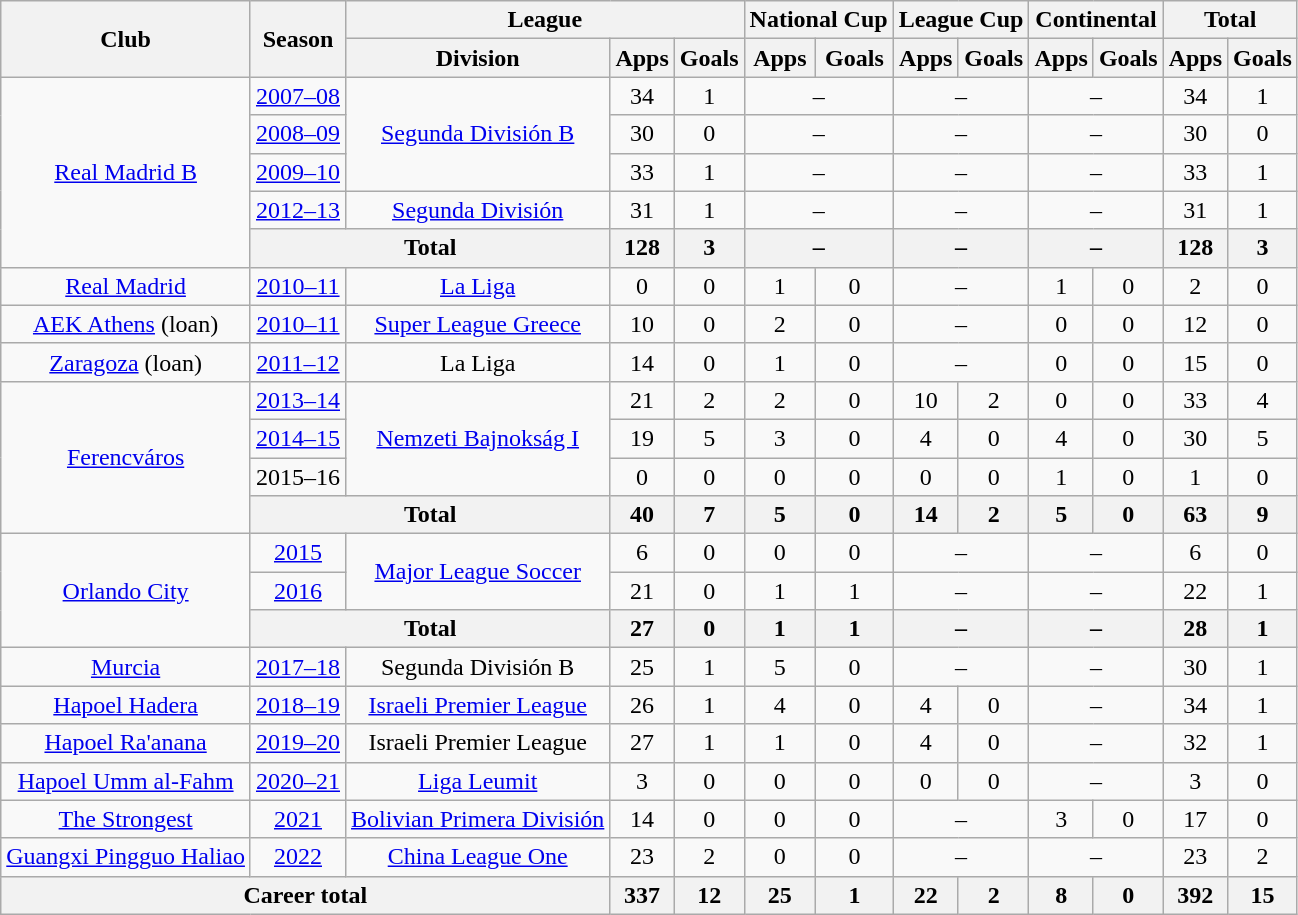<table class="wikitable" style="text-align:center">
<tr>
<th rowspan="2">Club</th>
<th rowspan="2">Season</th>
<th colspan="3">League</th>
<th colspan="2">National Cup</th>
<th colspan="2">League Cup</th>
<th colspan="2">Continental</th>
<th colspan="2">Total</th>
</tr>
<tr>
<th>Division</th>
<th>Apps</th>
<th>Goals</th>
<th>Apps</th>
<th>Goals</th>
<th>Apps</th>
<th>Goals</th>
<th>Apps</th>
<th>Goals</th>
<th>Apps</th>
<th>Goals</th>
</tr>
<tr>
<td rowspan="5"><a href='#'>Real Madrid B</a></td>
<td><a href='#'>2007–08</a></td>
<td rowspan="3"><a href='#'>Segunda División B</a></td>
<td>34</td>
<td>1</td>
<td colspan="2">–</td>
<td colspan="2">–</td>
<td colspan="2">–</td>
<td>34</td>
<td>1</td>
</tr>
<tr>
<td><a href='#'>2008–09</a></td>
<td>30</td>
<td>0</td>
<td colspan="2">–</td>
<td colspan="2">–</td>
<td colspan="2">–</td>
<td>30</td>
<td>0</td>
</tr>
<tr>
<td><a href='#'>2009–10</a></td>
<td>33</td>
<td>1</td>
<td colspan="2">–</td>
<td colspan="2">–</td>
<td colspan="2">–</td>
<td>33</td>
<td>1</td>
</tr>
<tr>
<td><a href='#'>2012–13</a></td>
<td><a href='#'>Segunda División</a></td>
<td>31</td>
<td>1</td>
<td colspan="2">–</td>
<td colspan="2">–</td>
<td colspan="2">–</td>
<td>31</td>
<td>1</td>
</tr>
<tr>
<th colspan="2">Total</th>
<th>128</th>
<th>3</th>
<th colspan="2">–</th>
<th colspan="2">–</th>
<th colspan="2">–</th>
<th>128</th>
<th>3</th>
</tr>
<tr>
<td><a href='#'>Real Madrid</a></td>
<td><a href='#'>2010–11</a></td>
<td><a href='#'>La Liga</a></td>
<td>0</td>
<td>0</td>
<td>1</td>
<td>0</td>
<td colspan="2">–</td>
<td>1</td>
<td>0</td>
<td>2</td>
<td>0</td>
</tr>
<tr>
<td><a href='#'>AEK Athens</a> (loan)</td>
<td><a href='#'>2010–11</a></td>
<td><a href='#'>Super League Greece</a></td>
<td>10</td>
<td>0</td>
<td>2</td>
<td>0</td>
<td colspan="2">–</td>
<td>0</td>
<td>0</td>
<td>12</td>
<td>0</td>
</tr>
<tr>
<td><a href='#'>Zaragoza</a> (loan)</td>
<td><a href='#'>2011–12</a></td>
<td>La Liga</td>
<td>14</td>
<td>0</td>
<td>1</td>
<td>0</td>
<td colspan="2">–</td>
<td>0</td>
<td>0</td>
<td>15</td>
<td>0</td>
</tr>
<tr>
<td rowspan="4"><a href='#'>Ferencváros</a></td>
<td><a href='#'>2013–14</a></td>
<td rowspan="3"><a href='#'>Nemzeti Bajnokság I</a></td>
<td>21</td>
<td>2</td>
<td>2</td>
<td>0</td>
<td>10</td>
<td>2</td>
<td>0</td>
<td>0</td>
<td>33</td>
<td>4</td>
</tr>
<tr>
<td><a href='#'>2014–15</a></td>
<td>19</td>
<td>5</td>
<td>3</td>
<td>0</td>
<td>4</td>
<td>0</td>
<td>4</td>
<td>0</td>
<td>30</td>
<td>5</td>
</tr>
<tr>
<td>2015–16</td>
<td>0</td>
<td>0</td>
<td>0</td>
<td>0</td>
<td>0</td>
<td>0</td>
<td>1</td>
<td>0</td>
<td>1</td>
<td>0</td>
</tr>
<tr>
<th colspan="2">Total</th>
<th>40</th>
<th>7</th>
<th>5</th>
<th>0</th>
<th>14</th>
<th>2</th>
<th>5</th>
<th>0</th>
<th>63</th>
<th>9</th>
</tr>
<tr>
<td rowspan="3"><a href='#'>Orlando City</a></td>
<td><a href='#'>2015</a></td>
<td rowspan="2"><a href='#'>Major League Soccer</a></td>
<td>6</td>
<td>0</td>
<td>0</td>
<td>0</td>
<td colspan="2">–</td>
<td colspan="2">–</td>
<td>6</td>
<td>0</td>
</tr>
<tr>
<td><a href='#'>2016</a></td>
<td>21</td>
<td>0</td>
<td>1</td>
<td>1</td>
<td colspan="2">–</td>
<td colspan="2">–</td>
<td>22</td>
<td>1</td>
</tr>
<tr>
<th colspan="2">Total</th>
<th>27</th>
<th>0</th>
<th>1</th>
<th>1</th>
<th colspan="2">–</th>
<th colspan="2">–</th>
<th>28</th>
<th>1</th>
</tr>
<tr>
<td><a href='#'>Murcia</a></td>
<td><a href='#'>2017–18</a></td>
<td>Segunda División B</td>
<td>25</td>
<td>1</td>
<td>5</td>
<td>0</td>
<td colspan="2">–</td>
<td colspan="2">–</td>
<td>30</td>
<td>1</td>
</tr>
<tr>
<td><a href='#'>Hapoel Hadera</a></td>
<td><a href='#'>2018–19</a></td>
<td><a href='#'>Israeli Premier League</a></td>
<td>26</td>
<td>1</td>
<td>4</td>
<td>0</td>
<td>4</td>
<td>0</td>
<td colspan="2">–</td>
<td>34</td>
<td>1</td>
</tr>
<tr>
<td><a href='#'>Hapoel Ra'anana</a></td>
<td><a href='#'>2019–20</a></td>
<td>Israeli Premier League</td>
<td>27</td>
<td>1</td>
<td>1</td>
<td>0</td>
<td>4</td>
<td>0</td>
<td colspan="2">–</td>
<td>32</td>
<td>1</td>
</tr>
<tr>
<td><a href='#'>Hapoel Umm al-Fahm</a></td>
<td><a href='#'>2020–21</a></td>
<td><a href='#'>Liga Leumit</a></td>
<td>3</td>
<td>0</td>
<td>0</td>
<td>0</td>
<td>0</td>
<td>0</td>
<td colspan="2">–</td>
<td>3</td>
<td>0</td>
</tr>
<tr>
<td><a href='#'>The Strongest</a></td>
<td><a href='#'>2021</a></td>
<td><a href='#'>Bolivian Primera División</a></td>
<td>14</td>
<td>0</td>
<td>0</td>
<td>0</td>
<td colspan="2">–</td>
<td>3</td>
<td>0</td>
<td>17</td>
<td>0</td>
</tr>
<tr>
<td><a href='#'>Guangxi Pingguo Haliao</a></td>
<td><a href='#'>2022</a></td>
<td><a href='#'>China League One</a></td>
<td>23</td>
<td>2</td>
<td>0</td>
<td>0</td>
<td colspan="2">–</td>
<td colspan="2">–</td>
<td>23</td>
<td>2</td>
</tr>
<tr>
<th colspan="3">Career total</th>
<th>337</th>
<th>12</th>
<th>25</th>
<th>1</th>
<th>22</th>
<th>2</th>
<th>8</th>
<th>0</th>
<th>392</th>
<th>15</th>
</tr>
</table>
